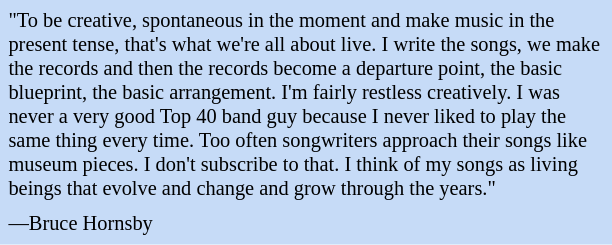<table class="toccolours" style="float: left; margin-left: 1em; margin-right: 2em; font-size: 85%; background:#c6dbf7; color:black; width:30em; max-width: 40%;" cellspacing="5">
<tr>
<td style="text-align: left;">"To be creative, spontaneous in the moment and make music in the present tense, that's what we're all about live. I write the songs, we make the records and then the records become a departure point, the basic blueprint, the basic arrangement. I'm fairly restless creatively. I was never a very good Top 40 band guy because I never liked to play the same thing every time. Too often songwriters approach their songs like museum pieces. I don't subscribe to that. I think of my songs as living beings that evolve and change and grow through the years."</td>
</tr>
<tr>
<td style="text-align: left;">—Bruce Hornsby</td>
</tr>
</table>
